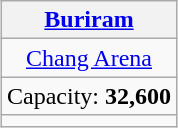<table class="wikitable" style="text-align:center;margin:1em auto;">
<tr>
<th colspan="1"><a href='#'>Buriram</a></th>
</tr>
<tr>
<td><a href='#'>Chang Arena</a></td>
</tr>
<tr>
<td>Capacity: <strong>32,600</strong></td>
</tr>
<tr>
<td></td>
</tr>
</table>
